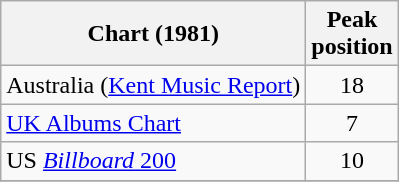<table class="wikitable">
<tr>
<th>Chart (1981)</th>
<th>Peak<br>position</th>
</tr>
<tr>
<td>Australia (<a href='#'>Kent Music Report</a>)</td>
<td style="text-align:center;">18</td>
</tr>
<tr>
<td><a href='#'>UK Albums Chart</a></td>
<td style="text-align:center;">7</td>
</tr>
<tr>
<td>US <a href='#'><em>Billboard</em> 200</a></td>
<td style="text-align:center;">10</td>
</tr>
<tr>
</tr>
</table>
